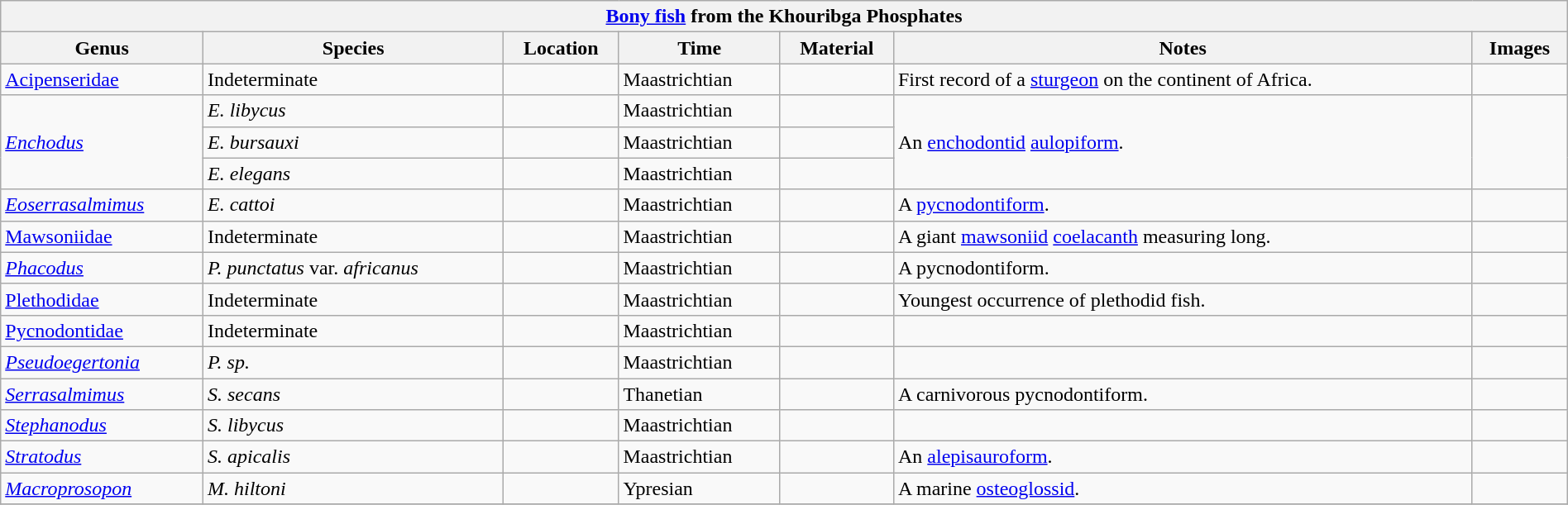<table class="wikitable"  style="margin:auto; width:100%;">
<tr>
<th colspan="7" align="center"><strong><a href='#'>Bony fish</a> from the Khouribga Phosphates</strong></th>
</tr>
<tr>
<th>Genus</th>
<th>Species</th>
<th>Location</th>
<th>Time</th>
<th>Material</th>
<th>Notes</th>
<th>Images</th>
</tr>
<tr>
<td><a href='#'>Acipenseridae</a></td>
<td>Indeterminate</td>
<td></td>
<td>Maastrichtian</td>
<td></td>
<td>First record of a <a href='#'>sturgeon</a> on the continent of Africa.</td>
<td></td>
</tr>
<tr>
<td rowspan=3><em><a href='#'>Enchodus</a></em></td>
<td><em>E. libycus</em></td>
<td></td>
<td>Maastrichtian</td>
<td></td>
<td rowspan=3>An <a href='#'>enchodontid</a> <a href='#'>aulopiform</a>.</td>
<td rowspan=3></td>
</tr>
<tr>
<td><em>E. bursauxi</em></td>
<td></td>
<td>Maastrichtian</td>
<td></td>
</tr>
<tr>
<td><em>E. elegans</em></td>
<td></td>
<td>Maastrichtian</td>
<td></td>
</tr>
<tr>
<td><em><a href='#'>Eoserrasalmimus</a></em></td>
<td><em>E. cattoi</em></td>
<td></td>
<td>Maastrichtian</td>
<td></td>
<td>A <a href='#'>pycnodontiform</a>.</td>
<td></td>
</tr>
<tr>
<td><a href='#'>Mawsoniidae</a></td>
<td>Indeterminate</td>
<td></td>
<td>Maastrichtian</td>
<td></td>
<td>A giant <a href='#'>mawsoniid</a> <a href='#'>coelacanth</a> measuring  long.</td>
<td></td>
</tr>
<tr>
<td><em><a href='#'>Phacodus</a></em></td>
<td><em>P. punctatus</em> var. <em>africanus</em></td>
<td></td>
<td>Maastrichtian</td>
<td></td>
<td>A pycnodontiform.</td>
<td></td>
</tr>
<tr>
<td><a href='#'>Plethodidae</a></td>
<td>Indeterminate</td>
<td></td>
<td>Maastrichtian</td>
<td></td>
<td>Youngest occurrence of plethodid fish.</td>
<td></td>
</tr>
<tr>
<td><a href='#'>Pycnodontidae</a></td>
<td>Indeterminate</td>
<td></td>
<td>Maastrichtian</td>
<td></td>
<td></td>
<td></td>
</tr>
<tr>
<td><em><a href='#'>Pseudoegertonia</a></em></td>
<td><em>P. sp.</em></td>
<td></td>
<td>Maastrichtian</td>
<td></td>
<td></td>
<td></td>
</tr>
<tr>
<td><em><a href='#'>Serrasalmimus</a></em></td>
<td><em>S. secans</em></td>
<td></td>
<td>Thanetian</td>
<td></td>
<td>A carnivorous pycnodontiform.</td>
<td></td>
</tr>
<tr>
<td><em><a href='#'>Stephanodus</a></em></td>
<td><em>S. libycus</em></td>
<td></td>
<td>Maastrichtian</td>
<td></td>
<td></td>
<td></td>
</tr>
<tr>
<td><em><a href='#'>Stratodus</a></em></td>
<td><em>S. apicalis</em></td>
<td></td>
<td>Maastrichtian</td>
<td></td>
<td>An <a href='#'>alepisauroform</a>.</td>
<td></td>
</tr>
<tr>
<td><em><a href='#'>Macroprosopon</a></em></td>
<td><em>M. hiltoni</em></td>
<td></td>
<td>Ypresian</td>
<td></td>
<td>A marine <a href='#'>osteoglossid</a>.</td>
<td></td>
</tr>
<tr>
</tr>
</table>
